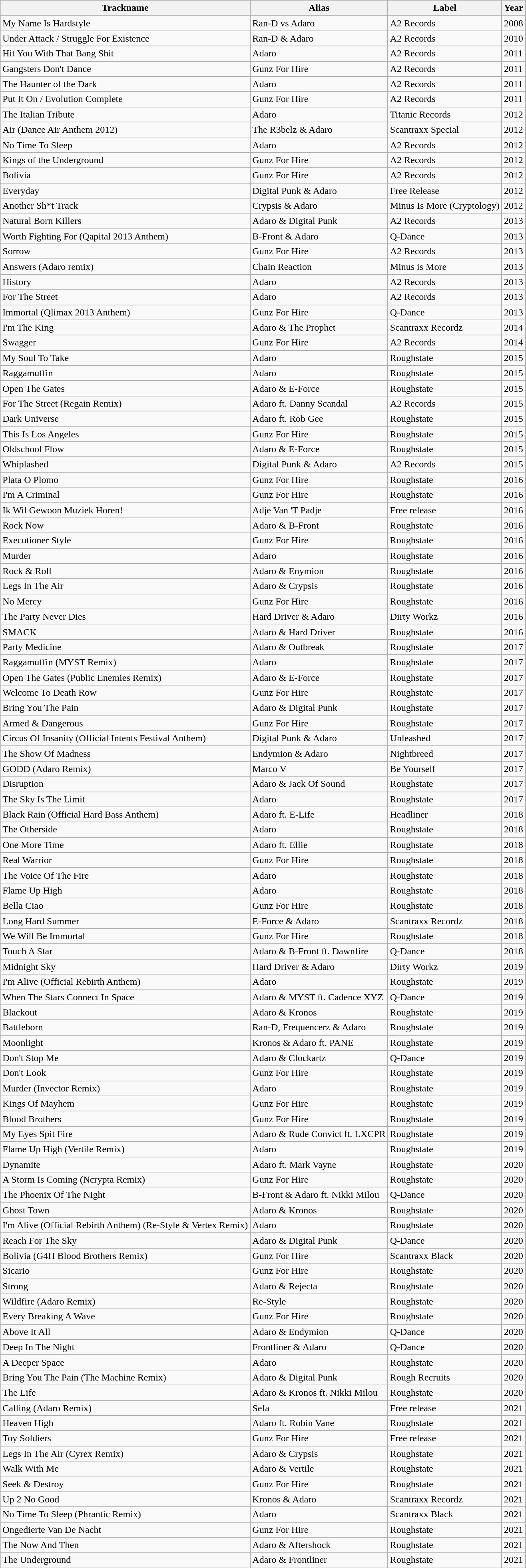<table class="wikitable">
<tr>
<th>Trackname</th>
<th>Alias</th>
<th>Label</th>
<th>Year</th>
</tr>
<tr>
<td>My Name Is Hardstyle</td>
<td>Ran-D vs Adaro</td>
<td>A2 Records</td>
<td>2008</td>
</tr>
<tr>
<td>Under Attack / Struggle For Existence</td>
<td>Ran-D & Adaro</td>
<td>A2 Records</td>
<td>2010</td>
</tr>
<tr>
<td>Hit You With That Bang Shit</td>
<td>Adaro</td>
<td>A2 Records</td>
<td>2011</td>
</tr>
<tr>
<td>Gangsters Don't Dance</td>
<td>Gunz For Hire</td>
<td>A2 Records</td>
<td>2011</td>
</tr>
<tr>
<td>The Haunter of the Dark</td>
<td>Adaro</td>
<td>A2 Records</td>
<td>2011</td>
</tr>
<tr>
<td>Put It On / Evolution Complete</td>
<td>Gunz For Hire</td>
<td>A2 Records</td>
<td>2011</td>
</tr>
<tr>
<td>The Italian Tribute</td>
<td>Adaro</td>
<td>Titanic Records</td>
<td>2012</td>
</tr>
<tr>
<td>Air (Dance Air Anthem 2012)</td>
<td>The R3belz & Adaro</td>
<td>Scantraxx Special</td>
<td>2012</td>
</tr>
<tr>
<td>No Time To Sleep</td>
<td>Adaro</td>
<td>A2 Records</td>
<td>2012</td>
</tr>
<tr>
<td>Kings of the Underground</td>
<td>Gunz For Hire</td>
<td>A2 Records</td>
<td>2012</td>
</tr>
<tr>
<td>Bolivia</td>
<td>Gunz For Hire</td>
<td>A2 Records</td>
<td>2012</td>
</tr>
<tr>
<td>Everyday</td>
<td>Digital Punk & Adaro</td>
<td>Free Release</td>
<td>2012</td>
</tr>
<tr>
<td>Another Sh*t Track</td>
<td>Crypsis & Adaro</td>
<td>Minus Is More (Cryptology)</td>
<td>2012</td>
</tr>
<tr>
<td>Natural Born Killers</td>
<td>Adaro & Digital Punk</td>
<td>A2 Records</td>
<td>2013</td>
</tr>
<tr>
<td>Worth Fighting For (Qapital 2013 Anthem)</td>
<td>B-Front & Adaro</td>
<td>Q-Dance</td>
<td>2013</td>
</tr>
<tr>
<td>Sorrow</td>
<td>Gunz For Hire</td>
<td>A2 Records</td>
<td>2013</td>
</tr>
<tr>
<td>Answers (Adaro remix)</td>
<td>Chain Reaction</td>
<td>Minus is More</td>
<td>2013</td>
</tr>
<tr>
<td>History</td>
<td>Adaro</td>
<td>A2 Records</td>
<td>2013</td>
</tr>
<tr>
<td>For The Street</td>
<td>Adaro</td>
<td>A2 Records</td>
<td>2013</td>
</tr>
<tr>
<td>Immortal (Qlimax 2013 Anthem)</td>
<td>Gunz For Hire</td>
<td>Q-Dance</td>
<td>2013</td>
</tr>
<tr>
<td>I'm The King</td>
<td>Adaro & The Prophet</td>
<td>Scantraxx Recordz</td>
<td>2014</td>
</tr>
<tr>
<td>Swagger</td>
<td>Gunz For Hire</td>
<td>A2 Records</td>
<td>2014</td>
</tr>
<tr>
<td>My Soul To Take</td>
<td>Adaro</td>
<td>Roughstate</td>
<td>2015</td>
</tr>
<tr>
<td>Raggamuffin</td>
<td>Adaro</td>
<td>Roughstate</td>
<td>2015</td>
</tr>
<tr>
<td>Open The Gates</td>
<td>Adaro & E-Force</td>
<td>Roughstate</td>
<td>2015</td>
</tr>
<tr>
<td>For The Street (Regain Remix)</td>
<td>Adaro ft. Danny Scandal</td>
<td>A2 Records</td>
<td>2015</td>
</tr>
<tr>
<td>Dark Universe</td>
<td>Adaro ft. Rob Gee</td>
<td>Roughstate</td>
<td>2015</td>
</tr>
<tr>
<td>This Is Los Angeles</td>
<td>Gunz For Hire</td>
<td>Roughstate</td>
<td>2015</td>
</tr>
<tr>
<td>Oldschool Flow</td>
<td>Adaro & E-Force</td>
<td>Roughstate</td>
<td>2015</td>
</tr>
<tr>
<td>Whiplashed</td>
<td>Digital Punk & Adaro</td>
<td>A2 Records</td>
<td>2015</td>
</tr>
<tr>
<td>Plata O Plomo</td>
<td>Gunz For Hire</td>
<td>Roughstate</td>
<td>2016</td>
</tr>
<tr>
<td>I'm A Criminal</td>
<td>Gunz For Hire</td>
<td>Roughstate</td>
<td>2016</td>
</tr>
<tr>
<td>Ik Wil Gewoon Muziek Horen!</td>
<td>Adje Van 'T Padje</td>
<td>Free release</td>
<td>2016</td>
</tr>
<tr>
<td>Rock Now</td>
<td>Adaro & B-Front</td>
<td>Roughstate</td>
<td>2016</td>
</tr>
<tr>
<td>Executioner Style</td>
<td>Gunz For Hire</td>
<td>Roughstate</td>
<td>2016</td>
</tr>
<tr>
<td>Murder</td>
<td>Adaro</td>
<td>Roughstate</td>
<td>2016</td>
</tr>
<tr>
<td>Rock & Roll</td>
<td>Adaro & Enymion</td>
<td>Roughstate</td>
<td>2016</td>
</tr>
<tr>
<td>Legs In The Air</td>
<td>Adaro & Crypsis</td>
<td>Roughstate</td>
<td>2016</td>
</tr>
<tr>
<td>No Mercy</td>
<td>Gunz For Hire</td>
<td>Roughstate</td>
<td>2016</td>
</tr>
<tr>
<td>The Party Never Dies</td>
<td>Hard Driver & Adaro</td>
<td>Dirty Workz</td>
<td>2016</td>
</tr>
<tr>
<td>SMACK</td>
<td>Adaro & Hard Driver</td>
<td>Roughstate</td>
<td>2016</td>
</tr>
<tr>
<td>Party Medicine</td>
<td>Adaro & Outbreak</td>
<td>Roughstate</td>
<td>2017</td>
</tr>
<tr>
<td>Raggamuffin (MYST Remix)</td>
<td>Adaro</td>
<td>Roughstate</td>
<td>2017</td>
</tr>
<tr>
<td>Open The Gates (Public Enemies Remix)</td>
<td>Adaro & E-Force</td>
<td>Roughstate</td>
<td>2017</td>
</tr>
<tr>
<td>Welcome To Death Row</td>
<td>Gunz For Hire</td>
<td>Roughstate</td>
<td>2017</td>
</tr>
<tr>
<td>Bring You The Pain</td>
<td>Adaro & Digital Punk</td>
<td>Roughstate</td>
<td>2017</td>
</tr>
<tr>
<td>Armed & Dangerous</td>
<td>Gunz For Hire</td>
<td>Roughstate</td>
<td>2017</td>
</tr>
<tr>
<td>Circus Of Insanity (Official Intents Festival Anthem)</td>
<td>Digital Punk & Adaro</td>
<td>Unleashed</td>
<td>2017</td>
</tr>
<tr>
<td>The Show Of Madness</td>
<td>Endymion & Adaro</td>
<td>Nightbreed</td>
<td>2017</td>
</tr>
<tr>
<td>GODD (Adaro Remix)</td>
<td>Marco V</td>
<td>Be Yourself</td>
<td>2017</td>
</tr>
<tr>
<td>Disruption</td>
<td>Adaro & Jack Of Sound</td>
<td>Roughstate</td>
<td>2017</td>
</tr>
<tr>
<td>The Sky Is The Limit</td>
<td>Adaro</td>
<td>Roughstate</td>
<td>2017</td>
</tr>
<tr>
<td>Black Rain (Official Hard Bass Anthem)</td>
<td>Adaro ft. E-Life</td>
<td>Headliner</td>
<td>2018</td>
</tr>
<tr>
<td>The Otherside</td>
<td>Adaro</td>
<td>Roughstate</td>
<td>2018</td>
</tr>
<tr>
<td>One More Time</td>
<td>Adaro ft. Ellie</td>
<td>Roughstate</td>
<td>2018</td>
</tr>
<tr>
<td>Real Warrior</td>
<td>Gunz For Hire</td>
<td>Roughstate</td>
<td>2018</td>
</tr>
<tr>
<td>The Voice Of The Fire</td>
<td>Adaro</td>
<td>Roughstate</td>
<td>2018</td>
</tr>
<tr>
<td>Flame Up High</td>
<td>Adaro</td>
<td>Roughstate</td>
<td>2018</td>
</tr>
<tr>
<td>Bella Ciao</td>
<td>Gunz For Hire</td>
<td>Roughstate</td>
<td>2018</td>
</tr>
<tr>
<td>Long Hard Summer</td>
<td>E-Force & Adaro</td>
<td>Scantraxx Recordz</td>
<td>2018</td>
</tr>
<tr>
<td>We Will Be Immortal</td>
<td>Gunz For Hire</td>
<td>Roughstate</td>
<td>2018</td>
</tr>
<tr>
<td>Touch A Star</td>
<td>Adaro & B-Front ft. Dawnfire</td>
<td>Q-Dance</td>
<td>2018</td>
</tr>
<tr>
<td>Midnight Sky</td>
<td>Hard Driver & Adaro</td>
<td>Dirty Workz</td>
<td>2019</td>
</tr>
<tr>
<td>I'm Alive (Official Rebirth Anthem)</td>
<td>Adaro</td>
<td>Roughstate</td>
<td>2019</td>
</tr>
<tr>
<td>When The Stars Connect In Space</td>
<td>Adaro & MYST ft. Cadence XYZ</td>
<td>Q-Dance</td>
<td>2019</td>
</tr>
<tr>
<td>Blackout</td>
<td>Adaro & Kronos</td>
<td>Roughstate</td>
<td>2019</td>
</tr>
<tr>
<td>Battleborn</td>
<td>Ran-D, Frequencerz & Adaro</td>
<td>Roughstate</td>
<td>2019</td>
</tr>
<tr>
<td>Moonlight</td>
<td>Kronos & Adaro ft. PANE</td>
<td>Roughstate</td>
<td>2019</td>
</tr>
<tr>
<td>Don't Stop Me</td>
<td>Adaro & Clockartz</td>
<td>Q-Dance</td>
<td>2019</td>
</tr>
<tr>
<td>Don't Look</td>
<td>Gunz For Hire</td>
<td>Roughstate</td>
<td>2019</td>
</tr>
<tr>
<td>Murder (Invector Remix)</td>
<td>Adaro</td>
<td>Roughstate</td>
<td>2019</td>
</tr>
<tr>
<td>Kings Of Mayhem</td>
<td>Gunz For Hire</td>
<td>Roughstate</td>
<td>2019</td>
</tr>
<tr>
<td>Blood Brothers</td>
<td>Gunz For Hire</td>
<td>Roughstate</td>
<td>2019</td>
</tr>
<tr>
<td>My Eyes Spit Fire</td>
<td>Adaro & Rude Convict ft. LXCPR</td>
<td>Roughstate</td>
<td>2019</td>
</tr>
<tr>
<td>Flame Up High (Vertile Remix)</td>
<td>Adaro</td>
<td>Roughstate</td>
<td>2019</td>
</tr>
<tr>
<td>Dynamite</td>
<td>Adaro ft. Mark Vayne</td>
<td>Roughstate</td>
<td>2020</td>
</tr>
<tr>
<td>A Storm Is Coming (Ncrypta Remix)</td>
<td>Gunz For Hire</td>
<td>Roughstate</td>
<td>2020</td>
</tr>
<tr>
<td>The Phoenix Of The Night</td>
<td>B-Front & Adaro ft. Nikki Milou</td>
<td>Q-Dance</td>
<td>2020</td>
</tr>
<tr>
<td>Ghost Town</td>
<td>Adaro & Kronos</td>
<td>Roughstate</td>
<td>2020</td>
</tr>
<tr>
<td>I'm Alive (Official Rebirth Anthem) (Re-Style & Vertex Remix)</td>
<td>Adaro</td>
<td>Roughstate</td>
<td>2020</td>
</tr>
<tr>
<td>Reach For The Sky</td>
<td>Adaro & Digital Punk</td>
<td>Q-Dance</td>
<td>2020</td>
</tr>
<tr>
<td>Bolivia (G4H Blood Brothers Remix)</td>
<td>Gunz For Hire</td>
<td>Scantraxx Black</td>
<td>2020</td>
</tr>
<tr>
<td>Sicario</td>
<td>Gunz For Hire</td>
<td>Roughstate</td>
<td>2020</td>
</tr>
<tr>
<td>Strong</td>
<td>Adaro & Rejecta</td>
<td>Roughstate</td>
<td>2020</td>
</tr>
<tr>
<td>Wildfire (Adaro Remix)</td>
<td>Re-Style</td>
<td>Roughstate</td>
<td>2020</td>
</tr>
<tr>
<td>Every Breaking A Wave</td>
<td>Gunz For Hire</td>
<td>Roughstate</td>
<td>2020</td>
</tr>
<tr>
<td>Above It All</td>
<td>Adaro & Endymion</td>
<td>Q-Dance</td>
<td>2020</td>
</tr>
<tr>
<td>Deep In The Night</td>
<td>Frontliner & Adaro</td>
<td>Q-Dance</td>
<td>2020</td>
</tr>
<tr>
<td>A Deeper Space</td>
<td>Adaro</td>
<td>Roughstate</td>
<td>2020</td>
</tr>
<tr>
<td>Bring You The Pain (The Machine Remix)</td>
<td>Adaro & Digital Punk</td>
<td>Rough Recruits</td>
<td>2020</td>
</tr>
<tr>
<td>The Life</td>
<td>Adaro & Kronos ft. Nikki Milou</td>
<td>Roughstate</td>
<td>2020</td>
</tr>
<tr>
<td>Calling (Adaro Remix)</td>
<td>Sefa</td>
<td>Free release</td>
<td>2021</td>
</tr>
<tr>
<td>Heaven High</td>
<td>Adaro ft. Robin Vane</td>
<td>Roughstate</td>
<td>2021</td>
</tr>
<tr>
<td>Toy Soldiers</td>
<td>Gunz For Hire</td>
<td>Free release</td>
<td>2021</td>
</tr>
<tr>
<td>Legs In The Air (Cyrex Remix)</td>
<td>Adaro & Crypsis</td>
<td>Roughstate</td>
<td>2021</td>
</tr>
<tr>
<td>Walk With Me</td>
<td>Adaro & Vertile</td>
<td>Roughstate</td>
<td>2021</td>
</tr>
<tr>
<td>Seek & Destroy</td>
<td>Gunz For Hire</td>
<td>Roughstate</td>
<td>2021</td>
</tr>
<tr>
<td>Up 2 No Good</td>
<td>Kronos & Adaro</td>
<td>Scantraxx Recordz</td>
<td>2021</td>
</tr>
<tr>
<td>No Time To Sleep (Phrantic Remix)</td>
<td>Adaro</td>
<td>Scantraxx Black</td>
<td>2021</td>
</tr>
<tr>
<td>Ongedierte Van De Nacht</td>
<td>Gunz For Hire</td>
<td>Roughstate</td>
<td>2021</td>
</tr>
<tr>
<td>The Now And Then</td>
<td>Adaro & Aftershock</td>
<td>Roughstate</td>
<td>2021</td>
</tr>
<tr>
<td>The Underground</td>
<td>Adaro & Frontliner</td>
<td>Roughstate</td>
<td>2021</td>
</tr>
</table>
